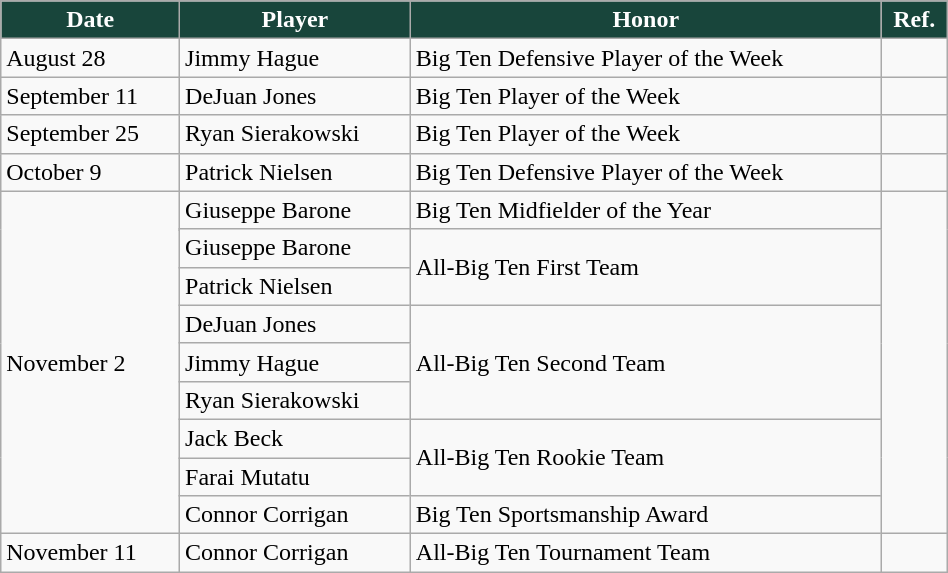<table class="wikitable" width="50%">
<tr align="center"  style="background:#18453B;color:#FFFFFF;">
<td><strong>Date</strong></td>
<td><strong>Player</strong></td>
<td><strong>Honor</strong></td>
<td><strong>Ref.</strong></td>
</tr>
<tr>
<td>August 28</td>
<td>Jimmy Hague</td>
<td>Big Ten Defensive Player of the Week</td>
<td></td>
</tr>
<tr>
<td>September 11</td>
<td>DeJuan Jones</td>
<td>Big Ten Player of the Week</td>
<td></td>
</tr>
<tr>
<td>September 25</td>
<td>Ryan Sierakowski</td>
<td>Big Ten Player of the Week</td>
<td></td>
</tr>
<tr>
<td>October 9</td>
<td>Patrick Nielsen</td>
<td>Big Ten Defensive Player of the Week</td>
<td></td>
</tr>
<tr>
<td rowspan="10">November 2</td>
<td rowspan="2">Giuseppe Barone</td>
<td>Big Ten Midfielder of the Year</td>
<td rowspan="10"></td>
</tr>
<tr>
<td rowspan="3">All-Big Ten First Team</td>
</tr>
<tr>
<td>Giuseppe Barone</td>
</tr>
<tr>
<td>Patrick Nielsen</td>
</tr>
<tr>
<td>DeJuan Jones</td>
<td rowspan="3">All-Big Ten Second Team</td>
</tr>
<tr>
<td>Jimmy Hague</td>
</tr>
<tr>
<td>Ryan Sierakowski</td>
</tr>
<tr>
<td>Jack Beck</td>
<td rowspan="2">All-Big Ten Rookie Team</td>
</tr>
<tr>
<td>Farai Mutatu</td>
</tr>
<tr>
<td>Connor Corrigan</td>
<td>Big Ten Sportsmanship Award</td>
</tr>
<tr>
<td>November 11</td>
<td>Connor Corrigan</td>
<td>All-Big Ten Tournament Team</td>
<td></td>
</tr>
</table>
